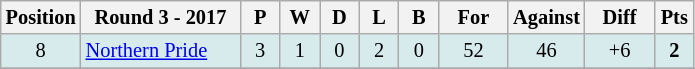<table class="wikitable" style="text-align:center; font-size:85%;">
<tr>
<th width=40 abbr="Position">Position</th>
<th width=100>Round 3 - 2017</th>
<th width=20 abbr="Played">P</th>
<th width=20 abbr="Won">W</th>
<th width=20 abbr="Drawn">D</th>
<th width=20 abbr="Lost">L</th>
<th width=20 abbr="Bye">B</th>
<th width=40 abbr="Points for">For</th>
<th width=40 abbr="Points against">Against</th>
<th width=40 abbr="Points difference">Diff</th>
<th width=20 abbr="Points">Pts</th>
</tr>
<tr style="background: #d7ebed;">
<td>8</td>
<td style="text-align:left;"> <a href='#'>Northern Pride</a></td>
<td>3</td>
<td>1</td>
<td>0</td>
<td>2</td>
<td>0</td>
<td>52</td>
<td>46</td>
<td>+6</td>
<td><strong>2</strong></td>
</tr>
<tr>
</tr>
</table>
